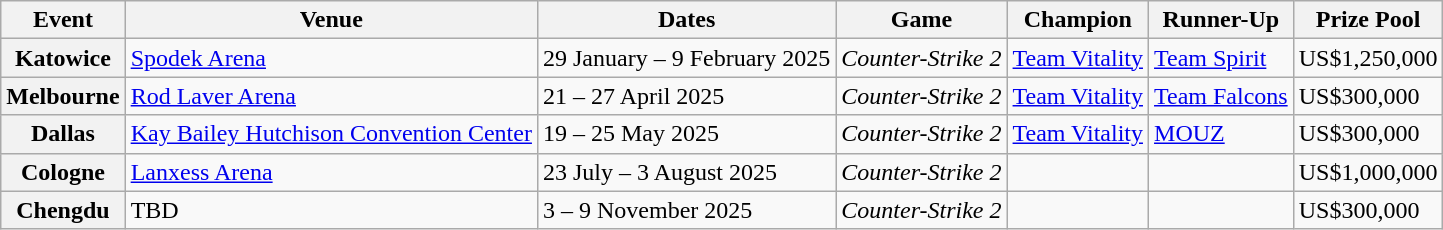<table class="wikitable">
<tr>
<th>Event</th>
<th>Venue</th>
<th>Dates</th>
<th>Game</th>
<th>Champion</th>
<th>Runner-Up</th>
<th>Prize Pool</th>
</tr>
<tr>
<th>Katowice</th>
<td><a href='#'>Spodek Arena</a></td>
<td>29 January – 9 February 2025</td>
<td><em>Counter-Strike 2</em></td>
<td><a href='#'>Team Vitality</a></td>
<td><a href='#'>Team Spirit</a></td>
<td>US$1,250,000</td>
</tr>
<tr>
<th>Melbourne</th>
<td><a href='#'>Rod Laver Arena</a></td>
<td>21 – 27 April 2025</td>
<td><em>Counter-Strike 2</em></td>
<td><a href='#'>Team Vitality</a></td>
<td><a href='#'>Team Falcons</a></td>
<td>US$300,000</td>
</tr>
<tr>
<th>Dallas</th>
<td><a href='#'>Kay Bailey Hutchison Convention Center</a></td>
<td>19 – 25 May 2025</td>
<td><em>Counter-Strike 2</em></td>
<td><a href='#'>Team Vitality</a></td>
<td><a href='#'>MOUZ</a></td>
<td>US$300,000</td>
</tr>
<tr>
<th>Cologne</th>
<td><a href='#'>Lanxess Arena</a></td>
<td>23 July – 3 August 2025</td>
<td><em>Counter-Strike 2</em></td>
<td></td>
<td></td>
<td>US$1,000,000</td>
</tr>
<tr>
<th>Chengdu</th>
<td>TBD</td>
<td>3 – 9 November 2025</td>
<td><em>Counter-Strike 2</em></td>
<td></td>
<td></td>
<td>US$300,000</td>
</tr>
</table>
